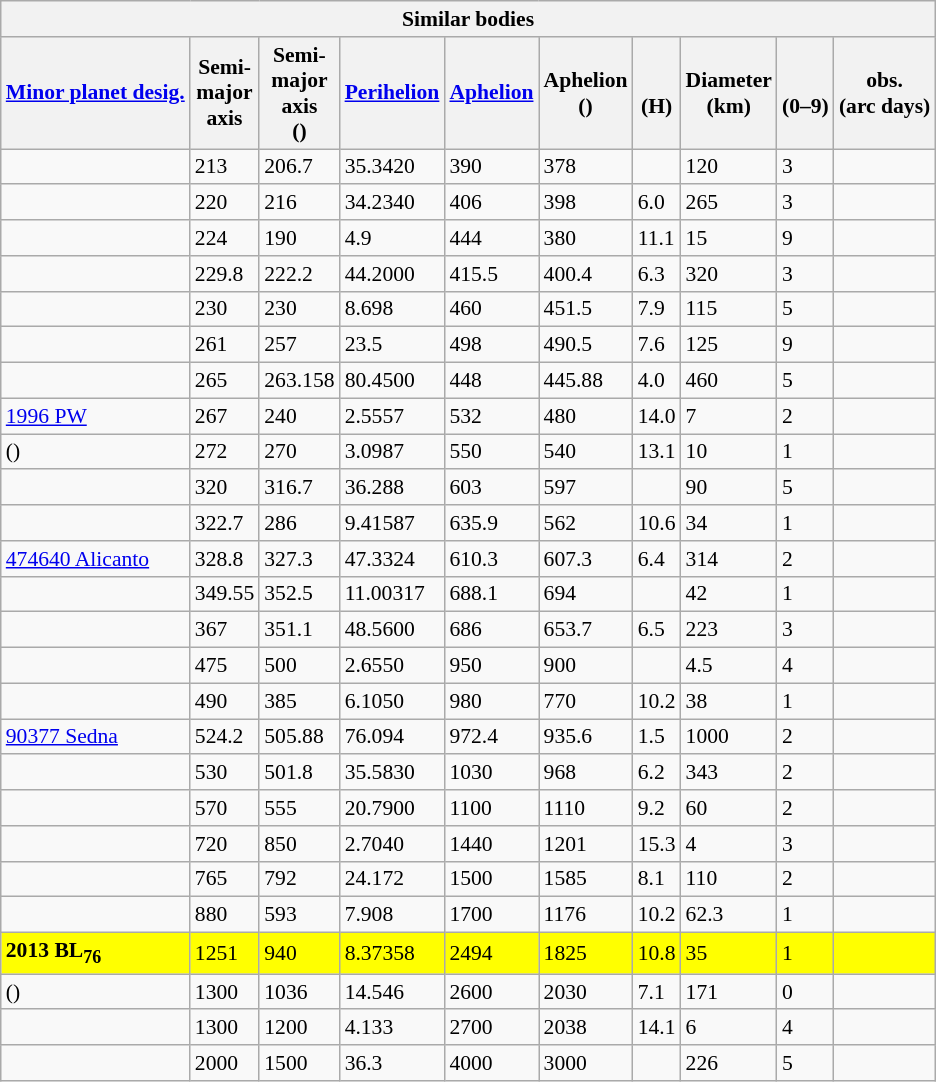<table class="wikitable sortable collapsible" style="font-size: 0.9em;">
<tr>
<th colspan=10>Similar bodies</th>
</tr>
<tr>
<th><a href='#'>Minor planet desig.</a></th>
<th>Semi-<br>major<br>axis</th>
<th>Semi-<br>major<br>axis<br>()</th>
<th><a href='#'>Perihelion</a></th>
<th><a href='#'>Aphelion</a></th>
<th>Aphelion<br>()</th>
<th><br>(H)</th>
<th>Diameter<br>(km)</th>
<th><br>(0–9)</th>
<th> obs.<br>(arc days)</th>
</tr>
<tr>
<td></td>
<td>213</td>
<td>206.7</td>
<td>35.3420</td>
<td>390</td>
<td>378</td>
<td></td>
<td>120</td>
<td>3</td>
<td></td>
</tr>
<tr>
<td></td>
<td>220</td>
<td>216</td>
<td>34.2340</td>
<td>406</td>
<td>398</td>
<td>6.0</td>
<td>265</td>
<td>3</td>
<td></td>
</tr>
<tr>
<td></td>
<td>224</td>
<td>190</td>
<td>4.9</td>
<td>444</td>
<td>380</td>
<td>11.1</td>
<td>15</td>
<td>9</td>
<td></td>
</tr>
<tr>
<td></td>
<td>229.8</td>
<td>222.2</td>
<td>44.2000</td>
<td>415.5</td>
<td>400.4</td>
<td>6.3</td>
<td>320</td>
<td>3</td>
<td></td>
</tr>
<tr>
<td></td>
<td>230</td>
<td>230</td>
<td>8.698</td>
<td>460</td>
<td>451.5</td>
<td>7.9</td>
<td>115</td>
<td>5</td>
<td></td>
</tr>
<tr>
<td></td>
<td>261</td>
<td>257</td>
<td>23.5</td>
<td>498</td>
<td>490.5</td>
<td>7.6</td>
<td>125</td>
<td>9</td>
<td></td>
</tr>
<tr>
<td></td>
<td>265</td>
<td>263.158</td>
<td>80.4500</td>
<td>448</td>
<td>445.88</td>
<td>4.0</td>
<td>460</td>
<td>5</td>
<td></td>
</tr>
<tr>
<td><a href='#'>1996 PW</a></td>
<td>267</td>
<td>240</td>
<td>2.5557</td>
<td>532</td>
<td>480</td>
<td>14.0</td>
<td>7</td>
<td>2</td>
<td></td>
</tr>
<tr>
<td> ()</td>
<td>272</td>
<td>270</td>
<td>3.0987</td>
<td>550</td>
<td>540</td>
<td>13.1</td>
<td>10</td>
<td>1</td>
<td></td>
</tr>
<tr>
<td></td>
<td>320</td>
<td>316.7</td>
<td>36.288</td>
<td>603</td>
<td>597</td>
<td></td>
<td>90</td>
<td>5</td>
<td></td>
</tr>
<tr>
<td></td>
<td>322.7</td>
<td>286</td>
<td>9.41587</td>
<td>635.9</td>
<td>562</td>
<td>10.6</td>
<td>34</td>
<td>1</td>
<td></td>
</tr>
<tr>
<td><a href='#'>474640 Alicanto</a></td>
<td>328.8</td>
<td>327.3</td>
<td>47.3324</td>
<td>610.3</td>
<td>607.3</td>
<td>6.4</td>
<td>314</td>
<td>2</td>
<td></td>
</tr>
<tr>
<td></td>
<td>349.55</td>
<td>352.5</td>
<td>11.00317</td>
<td>688.1</td>
<td>694</td>
<td></td>
<td>42</td>
<td>1</td>
<td></td>
</tr>
<tr>
<td></td>
<td>367</td>
<td>351.1</td>
<td>48.5600</td>
<td>686</td>
<td>653.7</td>
<td>6.5</td>
<td>223</td>
<td>3</td>
<td></td>
</tr>
<tr>
<td></td>
<td>475</td>
<td>500</td>
<td>2.6550</td>
<td>950</td>
<td>900</td>
<td></td>
<td>4.5</td>
<td>4</td>
<td></td>
</tr>
<tr>
<td></td>
<td>490</td>
<td>385</td>
<td>6.1050</td>
<td>980</td>
<td>770</td>
<td>10.2</td>
<td>38</td>
<td>1</td>
<td></td>
</tr>
<tr>
<td><a href='#'>90377 Sedna</a></td>
<td>524.2</td>
<td>505.88</td>
<td>76.094</td>
<td>972.4</td>
<td>935.6</td>
<td>1.5</td>
<td>1000</td>
<td>2</td>
<td></td>
</tr>
<tr>
<td></td>
<td>530</td>
<td>501.8</td>
<td>35.5830</td>
<td>1030</td>
<td>968</td>
<td>6.2</td>
<td>343</td>
<td>2</td>
<td></td>
</tr>
<tr>
<td></td>
<td>570</td>
<td>555</td>
<td>20.7900</td>
<td>1100</td>
<td>1110</td>
<td>9.2</td>
<td>60</td>
<td>2</td>
<td></td>
</tr>
<tr>
<td></td>
<td>720</td>
<td>850</td>
<td>2.7040</td>
<td>1440</td>
<td>1201</td>
<td>15.3</td>
<td>4</td>
<td>3</td>
<td></td>
</tr>
<tr>
<td></td>
<td>765</td>
<td>792</td>
<td>24.172</td>
<td>1500</td>
<td>1585</td>
<td>8.1</td>
<td>110</td>
<td>2</td>
<td></td>
</tr>
<tr>
<td></td>
<td>880</td>
<td>593</td>
<td>7.908</td>
<td>1700</td>
<td>1176</td>
<td>10.2</td>
<td>62.3</td>
<td>1</td>
<td></td>
</tr>
<tr bgcolor="yellow">
<td><strong>2013 BL<sub>76</sub></strong></td>
<td>1251</td>
<td>940</td>
<td>8.37358</td>
<td>2494</td>
<td>1825</td>
<td>10.8</td>
<td>35</td>
<td>1</td>
<td></td>
</tr>
<tr>
<td> ()</td>
<td>1300</td>
<td>1036</td>
<td>14.546</td>
<td>2600</td>
<td>2030</td>
<td>7.1</td>
<td>171</td>
<td>0</td>
<td></td>
</tr>
<tr>
<td></td>
<td>1300</td>
<td>1200</td>
<td>4.133</td>
<td>2700</td>
<td>2038</td>
<td>14.1</td>
<td>6</td>
<td>4</td>
<td></td>
</tr>
<tr>
<td></td>
<td>2000</td>
<td>1500</td>
<td>36.3</td>
<td>4000</td>
<td>3000</td>
<td></td>
<td>226</td>
<td>5</td>
<td></td>
</tr>
</table>
